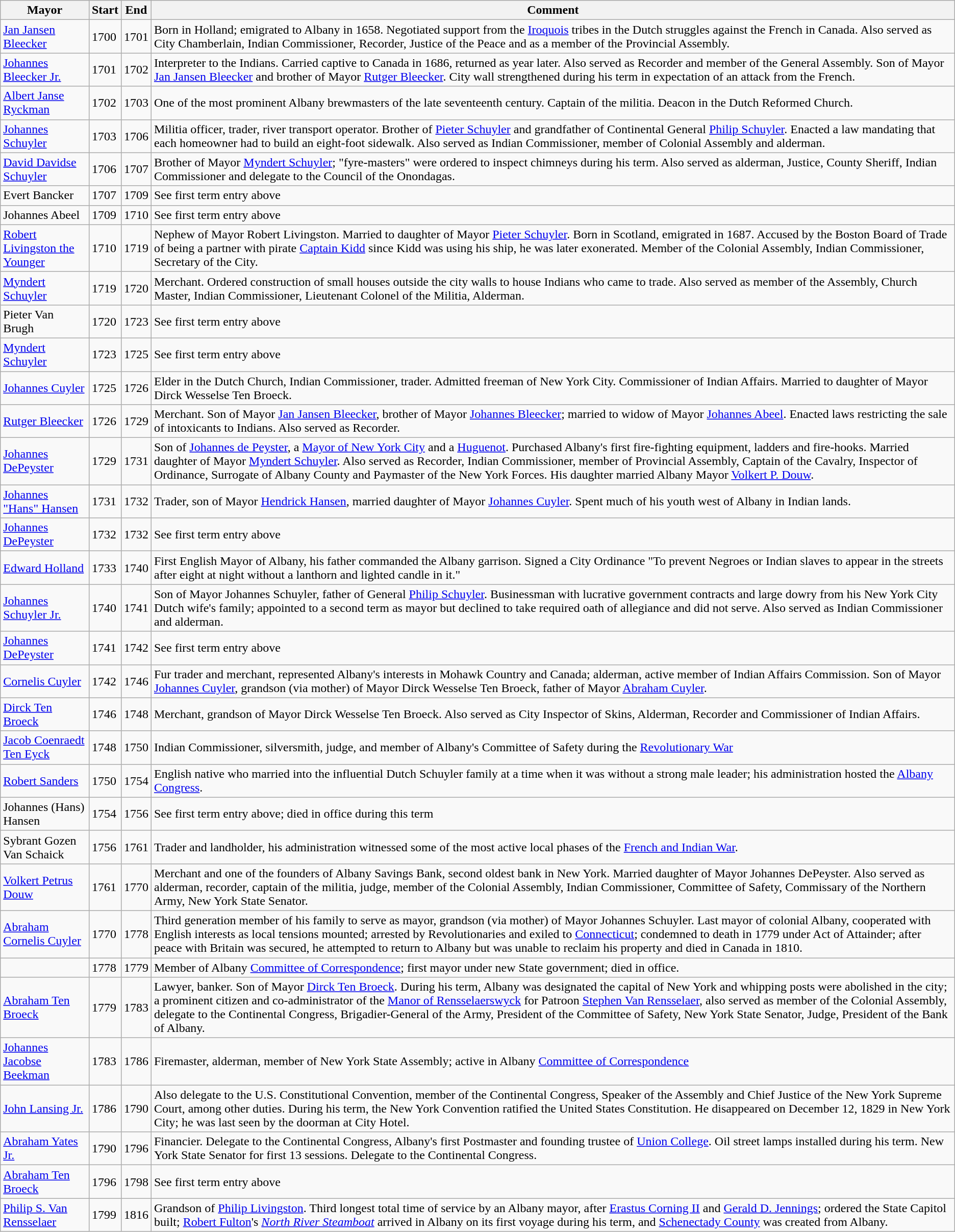<table class="wikitable">
<tr>
<th>Mayor</th>
<th>Start</th>
<th>End</th>
<th>Comment</th>
</tr>
<tr>
<td><a href='#'>Jan Jansen Bleecker</a></td>
<td>1700</td>
<td>1701</td>
<td>Born in Holland; emigrated to Albany in 1658. Negotiated support from the <a href='#'>Iroquois</a> tribes in the Dutch struggles against the French in Canada. Also served as City Chamberlain, Indian Commissioner, Recorder, Justice of the Peace and as a member of the Provincial Assembly.</td>
</tr>
<tr>
<td><a href='#'>Johannes Bleecker Jr.</a></td>
<td>1701</td>
<td>1702</td>
<td>Interpreter to the Indians. Carried captive to Canada in 1686, returned as year later. Also served as Recorder and member of the General Assembly. Son of Mayor <a href='#'>Jan Jansen Bleecker</a> and brother of Mayor <a href='#'>Rutger Bleecker</a>. City wall strengthened during his term in expectation of an attack from the French.</td>
</tr>
<tr>
<td><a href='#'>Albert Janse Ryckman</a></td>
<td>1702</td>
<td>1703</td>
<td>One of the most prominent Albany brewmasters of the late seventeenth century. Captain of the militia. Deacon in the Dutch Reformed Church.</td>
</tr>
<tr>
<td><a href='#'>Johannes Schuyler</a></td>
<td>1703</td>
<td>1706</td>
<td>Militia officer, trader, river transport operator. Brother of <a href='#'>Pieter Schuyler</a> and grandfather of Continental General <a href='#'>Philip Schuyler</a>. Enacted a law mandating that each homeowner had to build an eight-foot sidewalk. Also served as Indian Commissioner, member of Colonial Assembly and alderman.</td>
</tr>
<tr>
<td><a href='#'>David Davidse Schuyler</a></td>
<td>1706</td>
<td>1707</td>
<td>Brother of Mayor <a href='#'>Myndert Schuyler</a>; "fyre-masters" were ordered to inspect chimneys during his term. Also served as alderman, Justice, County Sheriff, Indian Commissioner and delegate to the Council of the Onondagas.</td>
</tr>
<tr>
<td>Evert Bancker</td>
<td>1707</td>
<td>1709</td>
<td>See first term entry above</td>
</tr>
<tr>
<td>Johannes Abeel</td>
<td>1709</td>
<td>1710</td>
<td>See first term entry above</td>
</tr>
<tr>
<td><a href='#'>Robert Livingston the Younger</a></td>
<td>1710</td>
<td>1719</td>
<td>Nephew of Mayor Robert Livingston. Married to daughter of Mayor <a href='#'>Pieter Schuyler</a>. Born in Scotland, emigrated in 1687. Accused by the Boston Board of Trade of being a partner with pirate <a href='#'>Captain Kidd</a> since Kidd was using his ship, he was later exonerated. Member of the Colonial Assembly, Indian Commissioner, Secretary of the City.</td>
</tr>
<tr>
<td><a href='#'>Myndert Schuyler</a></td>
<td>1719</td>
<td>1720</td>
<td>Merchant. Ordered construction of small houses outside the city walls to house Indians who came to trade. Also served as member of the Assembly, Church Master, Indian Commissioner, Lieutenant Colonel of the Militia, Alderman.</td>
</tr>
<tr>
<td>Pieter Van Brugh</td>
<td>1720</td>
<td>1723</td>
<td>See first term entry above</td>
</tr>
<tr>
<td><a href='#'>Myndert Schuyler</a></td>
<td>1723</td>
<td>1725</td>
<td>See first term entry above</td>
</tr>
<tr>
<td><a href='#'>Johannes Cuyler</a></td>
<td>1725</td>
<td>1726</td>
<td>Elder in the Dutch Church, Indian Commissioner, trader. Admitted freeman of New York City. Commissioner of Indian Affairs. Married to daughter of Mayor Dirck Wesselse Ten Broeck.</td>
</tr>
<tr>
<td><a href='#'>Rutger Bleecker</a></td>
<td>1726</td>
<td>1729</td>
<td>Merchant. Son of Mayor <a href='#'>Jan Jansen Bleecker</a>, brother of Mayor <a href='#'>Johannes Bleecker</a>; married to widow of Mayor <a href='#'>Johannes Abeel</a>. Enacted laws restricting the sale of intoxicants to Indians. Also served as Recorder.</td>
</tr>
<tr>
<td><a href='#'>Johannes DePeyster</a></td>
<td>1729</td>
<td>1731</td>
<td>Son of <a href='#'>Johannes de Peyster</a>, a <a href='#'>Mayor of New York City</a> and a <a href='#'>Huguenot</a>. Purchased Albany's first fire-fighting equipment, ladders and fire-hooks. Married daughter of Mayor <a href='#'>Myndert Schuyler</a>. Also served as Recorder, Indian Commissioner, member of Provincial Assembly, Captain of the Cavalry, Inspector of Ordinance, Surrogate of Albany County and Paymaster of the New York Forces. His daughter married Albany Mayor <a href='#'>Volkert P. Douw</a>.</td>
</tr>
<tr>
<td><a href='#'>Johannes "Hans" Hansen</a></td>
<td>1731</td>
<td>1732</td>
<td>Trader, son of Mayor <a href='#'>Hendrick Hansen</a>, married daughter of Mayor <a href='#'>Johannes Cuyler</a>. Spent much of his youth west of Albany in Indian lands.</td>
</tr>
<tr>
<td><a href='#'>Johannes DePeyster</a></td>
<td>1732</td>
<td>1732</td>
<td>See first term entry above</td>
</tr>
<tr>
<td><a href='#'>Edward Holland</a></td>
<td>1733</td>
<td>1740</td>
<td>First English Mayor of Albany, his father commanded the Albany garrison. Signed a City Ordinance "To prevent Negroes or Indian slaves to appear in the streets after eight at night without a lanthorn and lighted candle in it."</td>
</tr>
<tr>
<td><a href='#'>Johannes Schuyler Jr.</a></td>
<td>1740</td>
<td>1741</td>
<td>Son of Mayor Johannes Schuyler, father of General <a href='#'>Philip Schuyler</a>. Businessman with lucrative government contracts and large dowry from his New York City Dutch wife's family; appointed to a second term as mayor but declined to take required oath of allegiance and did not serve. Also served as Indian Commissioner and alderman.</td>
</tr>
<tr>
<td><a href='#'>Johannes DePeyster</a></td>
<td>1741</td>
<td>1742</td>
<td>See first term entry above</td>
</tr>
<tr>
<td><a href='#'>Cornelis Cuyler</a></td>
<td>1742</td>
<td>1746</td>
<td>Fur trader and merchant, represented Albany's interests in Mohawk Country and Canada; alderman, active member of Indian Affairs Commission. Son of Mayor <a href='#'>Johannes Cuyler</a>, grandson (via mother) of Mayor Dirck Wesselse Ten Broeck, father of Mayor <a href='#'>Abraham Cuyler</a>.</td>
</tr>
<tr>
<td><a href='#'>Dirck Ten Broeck</a></td>
<td>1746</td>
<td>1748</td>
<td>Merchant, grandson of Mayor Dirck Wesselse Ten Broeck. Also served as City Inspector of Skins, Alderman, Recorder and Commissioner of Indian Affairs.</td>
</tr>
<tr>
<td><a href='#'>Jacob Coenraedt Ten Eyck</a></td>
<td>1748</td>
<td>1750</td>
<td>Indian Commissioner, silversmith, judge, and member of Albany's Committee of Safety during the <a href='#'>Revolutionary War</a></td>
</tr>
<tr>
<td><a href='#'>Robert Sanders</a></td>
<td>1750</td>
<td>1754</td>
<td>English native who married into the influential Dutch Schuyler family at a time when it was without a strong male leader; his administration hosted the <a href='#'>Albany Congress</a>.</td>
</tr>
<tr>
<td>Johannes (Hans) Hansen</td>
<td>1754</td>
<td>1756</td>
<td>See first term entry above; died in office during this term</td>
</tr>
<tr>
<td>Sybrant Gozen Van Schaick</td>
<td>1756</td>
<td>1761</td>
<td>Trader and landholder, his administration witnessed some of the most active local phases of the <a href='#'>French and Indian War</a>.</td>
</tr>
<tr>
<td><a href='#'>Volkert Petrus Douw</a></td>
<td>1761</td>
<td>1770</td>
<td>Merchant and one of the founders of Albany Savings Bank, second oldest bank in New York. Married daughter of Mayor Johannes DePeyster. Also served as alderman, recorder, captain of the militia, judge, member of the Colonial Assembly, Indian Commissioner, Committee of Safety, Commissary of the Northern Army, New York State Senator.</td>
</tr>
<tr>
<td><a href='#'>Abraham Cornelis Cuyler</a></td>
<td>1770</td>
<td>1778</td>
<td>Third generation member of his family to serve as mayor, grandson (via mother) of Mayor Johannes Schuyler. Last mayor of colonial Albany, cooperated with English interests as local tensions mounted; arrested by Revolutionaries and exiled to <a href='#'>Connecticut</a>; condemned to death in 1779 under Act of Attainder; after peace with Britain was secured, he attempted to return to Albany but was unable to reclaim his property and died in Canada in 1810.</td>
</tr>
<tr>
<td></td>
<td>1778</td>
<td>1779</td>
<td>Member of Albany <a href='#'>Committee of Correspondence</a>; first mayor under new State government; died in office.</td>
</tr>
<tr>
<td><a href='#'>Abraham Ten Broeck</a></td>
<td>1779</td>
<td>1783</td>
<td>Lawyer, banker. Son of Mayor <a href='#'>Dirck Ten Broeck</a>. During his term, Albany was designated the capital of New York and whipping posts were abolished in the city; a prominent citizen and co-administrator of the <a href='#'>Manor of Rensselaerswyck</a> for Patroon <a href='#'>Stephen Van Rensselaer</a>, also served as member of the Colonial Assembly, delegate to the Continental Congress, Brigadier-General of the Army, President of the Committee of Safety, New York State Senator, Judge, President of the Bank of Albany.</td>
</tr>
<tr>
<td><a href='#'>Johannes Jacobse Beekman</a></td>
<td>1783</td>
<td>1786</td>
<td>Firemaster, alderman, member of New York State Assembly; active in Albany <a href='#'>Committee of Correspondence</a></td>
</tr>
<tr>
<td><a href='#'>John Lansing Jr.</a></td>
<td>1786</td>
<td>1790</td>
<td>Also delegate to the U.S. Constitutional Convention, member of the Continental Congress, Speaker of the Assembly and Chief Justice of the New York Supreme Court, among other duties. During his term, the New York Convention ratified the United States Constitution. He disappeared on December 12, 1829 in New York City; he was last seen by the doorman at City Hotel.</td>
</tr>
<tr>
<td><a href='#'>Abraham Yates Jr.</a></td>
<td>1790</td>
<td>1796</td>
<td>Financier. Delegate to the Continental Congress, Albany's first Postmaster and founding trustee of <a href='#'>Union College</a>. Oil street lamps installed during his term. New York State Senator for first 13 sessions. Delegate to the Continental Congress.</td>
</tr>
<tr>
<td><a href='#'>Abraham Ten Broeck</a></td>
<td>1796</td>
<td>1798</td>
<td>See first term entry above</td>
</tr>
<tr>
<td><a href='#'>Philip S. Van Rensselaer</a></td>
<td>1799</td>
<td>1816</td>
<td>Grandson of <a href='#'>Philip Livingston</a>. Third longest total time of service by an Albany mayor, after <a href='#'>Erastus Corning II</a> and <a href='#'>Gerald D. Jennings</a>; ordered the State Capitol built; <a href='#'>Robert Fulton</a>'s <em><a href='#'>North River Steamboat</a></em> arrived in Albany on its first voyage during his term, and <a href='#'>Schenectady County</a> was created from Albany.</td>
</tr>
</table>
